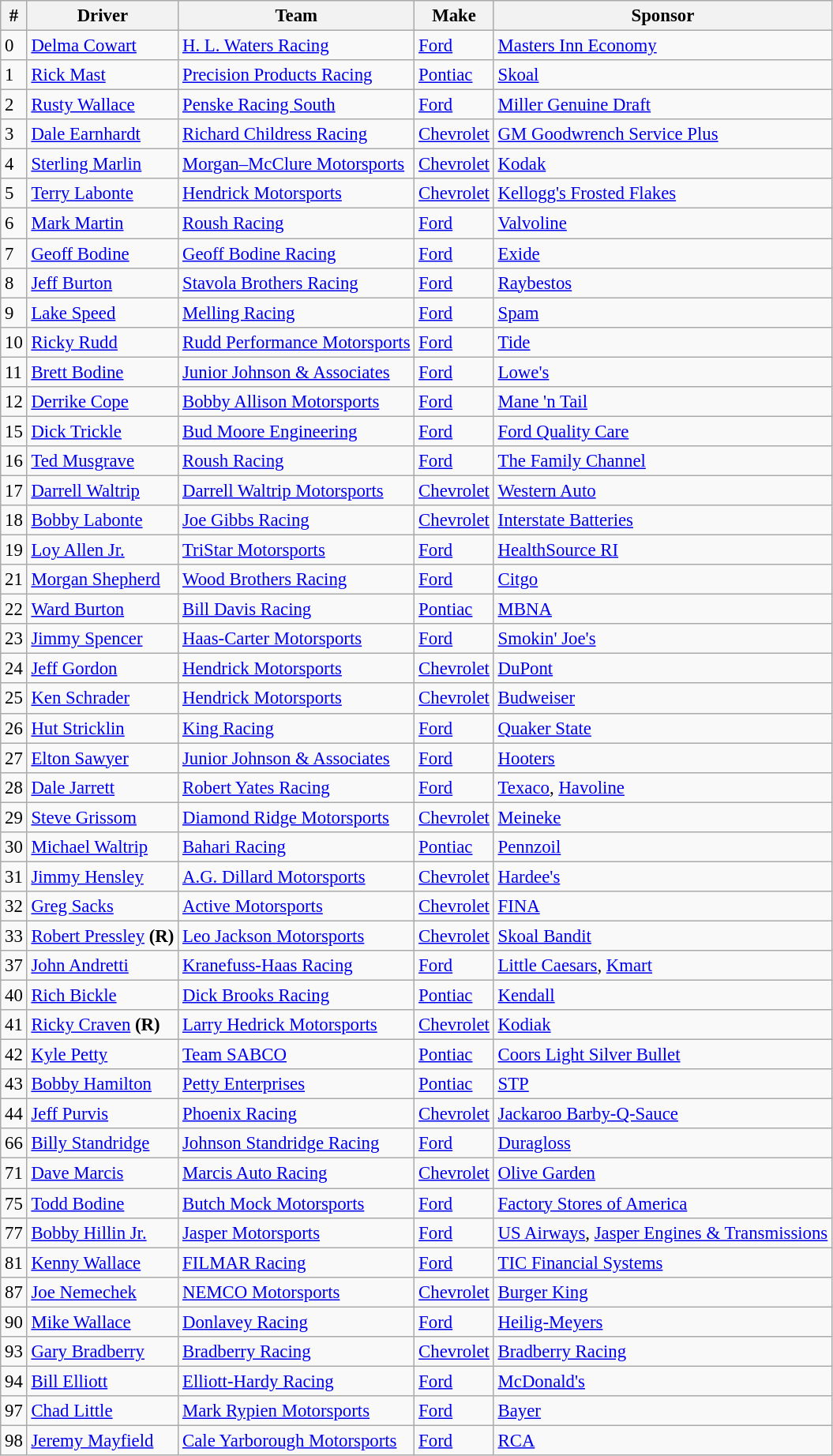<table class="wikitable" style="font-size:95%">
<tr>
<th>#</th>
<th>Driver</th>
<th>Team</th>
<th>Make</th>
<th>Sponsor</th>
</tr>
<tr>
<td>0</td>
<td><a href='#'>Delma Cowart</a></td>
<td><a href='#'>H. L. Waters Racing</a></td>
<td><a href='#'>Ford</a></td>
<td><a href='#'>Masters Inn Economy</a></td>
</tr>
<tr>
<td>1</td>
<td><a href='#'>Rick Mast</a></td>
<td><a href='#'>Precision Products Racing</a></td>
<td><a href='#'>Pontiac</a></td>
<td><a href='#'>Skoal</a></td>
</tr>
<tr>
<td>2</td>
<td><a href='#'>Rusty Wallace</a></td>
<td><a href='#'>Penske Racing South</a></td>
<td><a href='#'>Ford</a></td>
<td><a href='#'>Miller Genuine Draft</a></td>
</tr>
<tr>
<td>3</td>
<td><a href='#'>Dale Earnhardt</a></td>
<td><a href='#'>Richard Childress Racing</a></td>
<td><a href='#'>Chevrolet</a></td>
<td><a href='#'>GM Goodwrench Service Plus</a></td>
</tr>
<tr>
<td>4</td>
<td><a href='#'>Sterling Marlin</a></td>
<td><a href='#'>Morgan–McClure Motorsports</a></td>
<td><a href='#'>Chevrolet</a></td>
<td><a href='#'>Kodak</a></td>
</tr>
<tr>
<td>5</td>
<td><a href='#'>Terry Labonte</a></td>
<td><a href='#'>Hendrick Motorsports</a></td>
<td><a href='#'>Chevrolet</a></td>
<td><a href='#'>Kellogg's Frosted Flakes</a></td>
</tr>
<tr>
<td>6</td>
<td><a href='#'>Mark Martin</a></td>
<td><a href='#'>Roush Racing</a></td>
<td><a href='#'>Ford</a></td>
<td><a href='#'>Valvoline</a></td>
</tr>
<tr>
<td>7</td>
<td><a href='#'>Geoff Bodine</a></td>
<td><a href='#'>Geoff Bodine Racing</a></td>
<td><a href='#'>Ford</a></td>
<td><a href='#'>Exide</a></td>
</tr>
<tr>
<td>8</td>
<td><a href='#'>Jeff Burton</a></td>
<td><a href='#'>Stavola Brothers Racing</a></td>
<td><a href='#'>Ford</a></td>
<td><a href='#'>Raybestos</a></td>
</tr>
<tr>
<td>9</td>
<td><a href='#'>Lake Speed</a></td>
<td><a href='#'>Melling Racing</a></td>
<td><a href='#'>Ford</a></td>
<td><a href='#'>Spam</a></td>
</tr>
<tr>
<td>10</td>
<td><a href='#'>Ricky Rudd</a></td>
<td><a href='#'>Rudd Performance Motorsports</a></td>
<td><a href='#'>Ford</a></td>
<td><a href='#'>Tide</a></td>
</tr>
<tr>
<td>11</td>
<td><a href='#'>Brett Bodine</a></td>
<td><a href='#'>Junior Johnson & Associates</a></td>
<td><a href='#'>Ford</a></td>
<td><a href='#'>Lowe's</a></td>
</tr>
<tr>
<td>12</td>
<td><a href='#'>Derrike Cope</a></td>
<td><a href='#'>Bobby Allison Motorsports</a></td>
<td><a href='#'>Ford</a></td>
<td><a href='#'>Mane 'n Tail</a></td>
</tr>
<tr>
<td>15</td>
<td><a href='#'>Dick Trickle</a></td>
<td><a href='#'>Bud Moore Engineering</a></td>
<td><a href='#'>Ford</a></td>
<td><a href='#'>Ford Quality Care</a></td>
</tr>
<tr>
<td>16</td>
<td><a href='#'>Ted Musgrave</a></td>
<td><a href='#'>Roush Racing</a></td>
<td><a href='#'>Ford</a></td>
<td><a href='#'>The Family Channel</a></td>
</tr>
<tr>
<td>17</td>
<td><a href='#'>Darrell Waltrip</a></td>
<td><a href='#'>Darrell Waltrip Motorsports</a></td>
<td><a href='#'>Chevrolet</a></td>
<td><a href='#'>Western Auto</a></td>
</tr>
<tr>
<td>18</td>
<td><a href='#'>Bobby Labonte</a></td>
<td><a href='#'>Joe Gibbs Racing</a></td>
<td><a href='#'>Chevrolet</a></td>
<td><a href='#'>Interstate Batteries</a></td>
</tr>
<tr>
<td>19</td>
<td><a href='#'>Loy Allen Jr.</a></td>
<td><a href='#'>TriStar Motorsports</a></td>
<td><a href='#'>Ford</a></td>
<td><a href='#'>HealthSource RI</a></td>
</tr>
<tr>
<td>21</td>
<td><a href='#'>Morgan Shepherd</a></td>
<td><a href='#'>Wood Brothers Racing</a></td>
<td><a href='#'>Ford</a></td>
<td><a href='#'>Citgo</a></td>
</tr>
<tr>
<td>22</td>
<td><a href='#'>Ward Burton</a></td>
<td><a href='#'>Bill Davis Racing</a></td>
<td><a href='#'>Pontiac</a></td>
<td><a href='#'>MBNA</a></td>
</tr>
<tr>
<td>23</td>
<td><a href='#'>Jimmy Spencer</a></td>
<td><a href='#'>Haas-Carter Motorsports</a></td>
<td><a href='#'>Ford</a></td>
<td><a href='#'>Smokin' Joe's</a></td>
</tr>
<tr>
<td>24</td>
<td><a href='#'>Jeff Gordon</a></td>
<td><a href='#'>Hendrick Motorsports</a></td>
<td><a href='#'>Chevrolet</a></td>
<td><a href='#'>DuPont</a></td>
</tr>
<tr>
<td>25</td>
<td><a href='#'>Ken Schrader</a></td>
<td><a href='#'>Hendrick Motorsports</a></td>
<td><a href='#'>Chevrolet</a></td>
<td><a href='#'>Budweiser</a></td>
</tr>
<tr>
<td>26</td>
<td><a href='#'>Hut Stricklin</a></td>
<td><a href='#'>King Racing</a></td>
<td><a href='#'>Ford</a></td>
<td><a href='#'>Quaker State</a></td>
</tr>
<tr>
<td>27</td>
<td><a href='#'>Elton Sawyer</a></td>
<td><a href='#'>Junior Johnson & Associates</a></td>
<td><a href='#'>Ford</a></td>
<td><a href='#'>Hooters</a></td>
</tr>
<tr>
<td>28</td>
<td><a href='#'>Dale Jarrett</a></td>
<td><a href='#'>Robert Yates Racing</a></td>
<td><a href='#'>Ford</a></td>
<td><a href='#'>Texaco</a>, <a href='#'>Havoline</a></td>
</tr>
<tr>
<td>29</td>
<td><a href='#'>Steve Grissom</a></td>
<td><a href='#'>Diamond Ridge Motorsports</a></td>
<td><a href='#'>Chevrolet</a></td>
<td><a href='#'>Meineke</a></td>
</tr>
<tr>
<td>30</td>
<td><a href='#'>Michael Waltrip</a></td>
<td><a href='#'>Bahari Racing</a></td>
<td><a href='#'>Pontiac</a></td>
<td><a href='#'>Pennzoil</a></td>
</tr>
<tr>
<td>31</td>
<td><a href='#'>Jimmy Hensley</a></td>
<td><a href='#'>A.G. Dillard Motorsports</a></td>
<td><a href='#'>Chevrolet</a></td>
<td><a href='#'>Hardee's</a></td>
</tr>
<tr>
<td>32</td>
<td><a href='#'>Greg Sacks</a></td>
<td><a href='#'>Active Motorsports</a></td>
<td><a href='#'>Chevrolet</a></td>
<td><a href='#'>FINA</a></td>
</tr>
<tr>
<td>33</td>
<td><a href='#'>Robert Pressley</a> <strong>(R)</strong></td>
<td><a href='#'>Leo Jackson Motorsports</a></td>
<td><a href='#'>Chevrolet</a></td>
<td><a href='#'>Skoal Bandit</a></td>
</tr>
<tr>
<td>37</td>
<td><a href='#'>John Andretti</a></td>
<td><a href='#'>Kranefuss-Haas Racing</a></td>
<td><a href='#'>Ford</a></td>
<td><a href='#'>Little Caesars</a>, <a href='#'>Kmart</a></td>
</tr>
<tr>
<td>40</td>
<td><a href='#'>Rich Bickle</a></td>
<td><a href='#'>Dick Brooks Racing</a></td>
<td><a href='#'>Pontiac</a></td>
<td><a href='#'>Kendall</a></td>
</tr>
<tr>
<td>41</td>
<td><a href='#'>Ricky Craven</a> <strong>(R)</strong></td>
<td><a href='#'>Larry Hedrick Motorsports</a></td>
<td><a href='#'>Chevrolet</a></td>
<td><a href='#'>Kodiak</a></td>
</tr>
<tr>
<td>42</td>
<td><a href='#'>Kyle Petty</a></td>
<td><a href='#'>Team SABCO</a></td>
<td><a href='#'>Pontiac</a></td>
<td><a href='#'>Coors Light Silver Bullet</a></td>
</tr>
<tr>
<td>43</td>
<td><a href='#'>Bobby Hamilton</a></td>
<td><a href='#'>Petty Enterprises</a></td>
<td><a href='#'>Pontiac</a></td>
<td><a href='#'>STP</a></td>
</tr>
<tr>
<td>44</td>
<td><a href='#'>Jeff Purvis</a></td>
<td><a href='#'>Phoenix Racing</a></td>
<td><a href='#'>Chevrolet</a></td>
<td><a href='#'>Jackaroo Barby-Q-Sauce</a></td>
</tr>
<tr>
<td>66</td>
<td><a href='#'>Billy Standridge</a></td>
<td><a href='#'>Johnson Standridge Racing</a></td>
<td><a href='#'>Ford</a></td>
<td><a href='#'>Duragloss</a></td>
</tr>
<tr>
<td>71</td>
<td><a href='#'>Dave Marcis</a></td>
<td><a href='#'>Marcis Auto Racing</a></td>
<td><a href='#'>Chevrolet</a></td>
<td><a href='#'>Olive Garden</a></td>
</tr>
<tr>
<td>75</td>
<td><a href='#'>Todd Bodine</a></td>
<td><a href='#'>Butch Mock Motorsports</a></td>
<td><a href='#'>Ford</a></td>
<td><a href='#'>Factory Stores of America</a></td>
</tr>
<tr>
<td>77</td>
<td><a href='#'>Bobby Hillin Jr.</a></td>
<td><a href='#'>Jasper Motorsports</a></td>
<td><a href='#'>Ford</a></td>
<td><a href='#'>US Airways</a>, <a href='#'>Jasper Engines & Transmissions</a></td>
</tr>
<tr>
<td>81</td>
<td><a href='#'>Kenny Wallace</a></td>
<td><a href='#'>FILMAR Racing</a></td>
<td><a href='#'>Ford</a></td>
<td><a href='#'>TIC Financial Systems</a></td>
</tr>
<tr>
<td>87</td>
<td><a href='#'>Joe Nemechek</a></td>
<td><a href='#'>NEMCO Motorsports</a></td>
<td><a href='#'>Chevrolet</a></td>
<td><a href='#'>Burger King</a></td>
</tr>
<tr>
<td>90</td>
<td><a href='#'>Mike Wallace</a></td>
<td><a href='#'>Donlavey Racing</a></td>
<td><a href='#'>Ford</a></td>
<td><a href='#'>Heilig-Meyers</a></td>
</tr>
<tr>
<td>93</td>
<td><a href='#'>Gary Bradberry</a></td>
<td><a href='#'>Bradberry Racing</a></td>
<td><a href='#'>Chevrolet</a></td>
<td><a href='#'>Bradberry Racing</a></td>
</tr>
<tr>
<td>94</td>
<td><a href='#'>Bill Elliott</a></td>
<td><a href='#'>Elliott-Hardy Racing</a></td>
<td><a href='#'>Ford</a></td>
<td><a href='#'>McDonald's</a></td>
</tr>
<tr>
<td>97</td>
<td><a href='#'>Chad Little</a></td>
<td><a href='#'>Mark Rypien Motorsports</a></td>
<td><a href='#'>Ford</a></td>
<td><a href='#'>Bayer</a></td>
</tr>
<tr>
<td>98</td>
<td><a href='#'>Jeremy Mayfield</a></td>
<td><a href='#'>Cale Yarborough Motorsports</a></td>
<td><a href='#'>Ford</a></td>
<td><a href='#'>RCA</a></td>
</tr>
</table>
